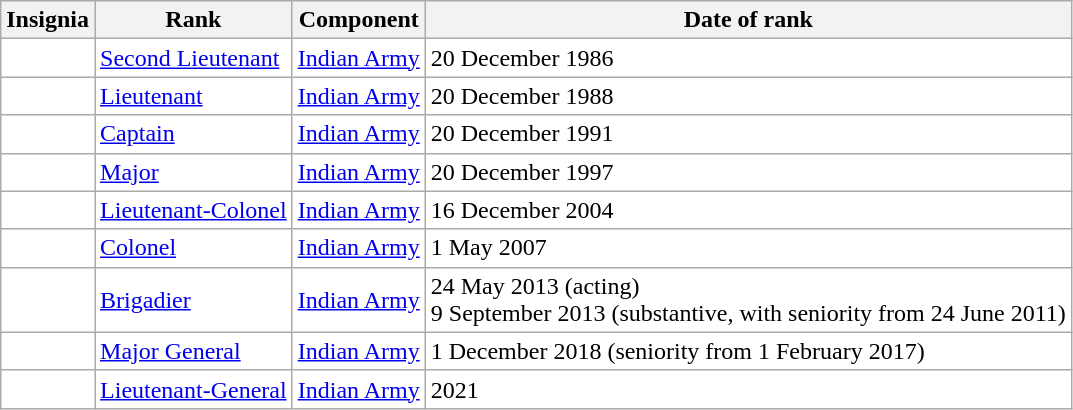<table class="wikitable" style="background:white">
<tr>
<th>Insignia</th>
<th>Rank</th>
<th>Component</th>
<th>Date of rank</th>
</tr>
<tr>
<td align="center"></td>
<td><a href='#'>Second Lieutenant</a></td>
<td><a href='#'>Indian Army</a></td>
<td>20 December 1986</td>
</tr>
<tr>
<td align="center"></td>
<td><a href='#'>Lieutenant</a></td>
<td><a href='#'>Indian Army</a></td>
<td>20 December 1988</td>
</tr>
<tr>
<td align="center"></td>
<td><a href='#'>Captain</a></td>
<td><a href='#'>Indian Army</a></td>
<td>20 December 1991</td>
</tr>
<tr>
<td align="center"></td>
<td><a href='#'>Major</a></td>
<td><a href='#'>Indian Army</a></td>
<td>20 December 1997</td>
</tr>
<tr>
<td align="center"></td>
<td><a href='#'>Lieutenant-Colonel</a></td>
<td><a href='#'>Indian Army</a></td>
<td>16 December 2004</td>
</tr>
<tr>
<td align="center"></td>
<td><a href='#'>Colonel</a></td>
<td><a href='#'>Indian Army</a></td>
<td>1 May 2007</td>
</tr>
<tr>
<td align="center"></td>
<td><a href='#'>Brigadier</a></td>
<td><a href='#'>Indian Army</a></td>
<td>24 May 2013 (acting)<br>9 September 2013 (substantive, with seniority from 24 June 2011)</td>
</tr>
<tr>
<td align="center"></td>
<td><a href='#'>Major General</a></td>
<td><a href='#'>Indian Army</a></td>
<td>1 December 2018 (seniority from 1 February 2017)</td>
</tr>
<tr>
<td align="center"></td>
<td><a href='#'>Lieutenant-General</a></td>
<td><a href='#'>Indian Army</a></td>
<td>2021</td>
</tr>
</table>
